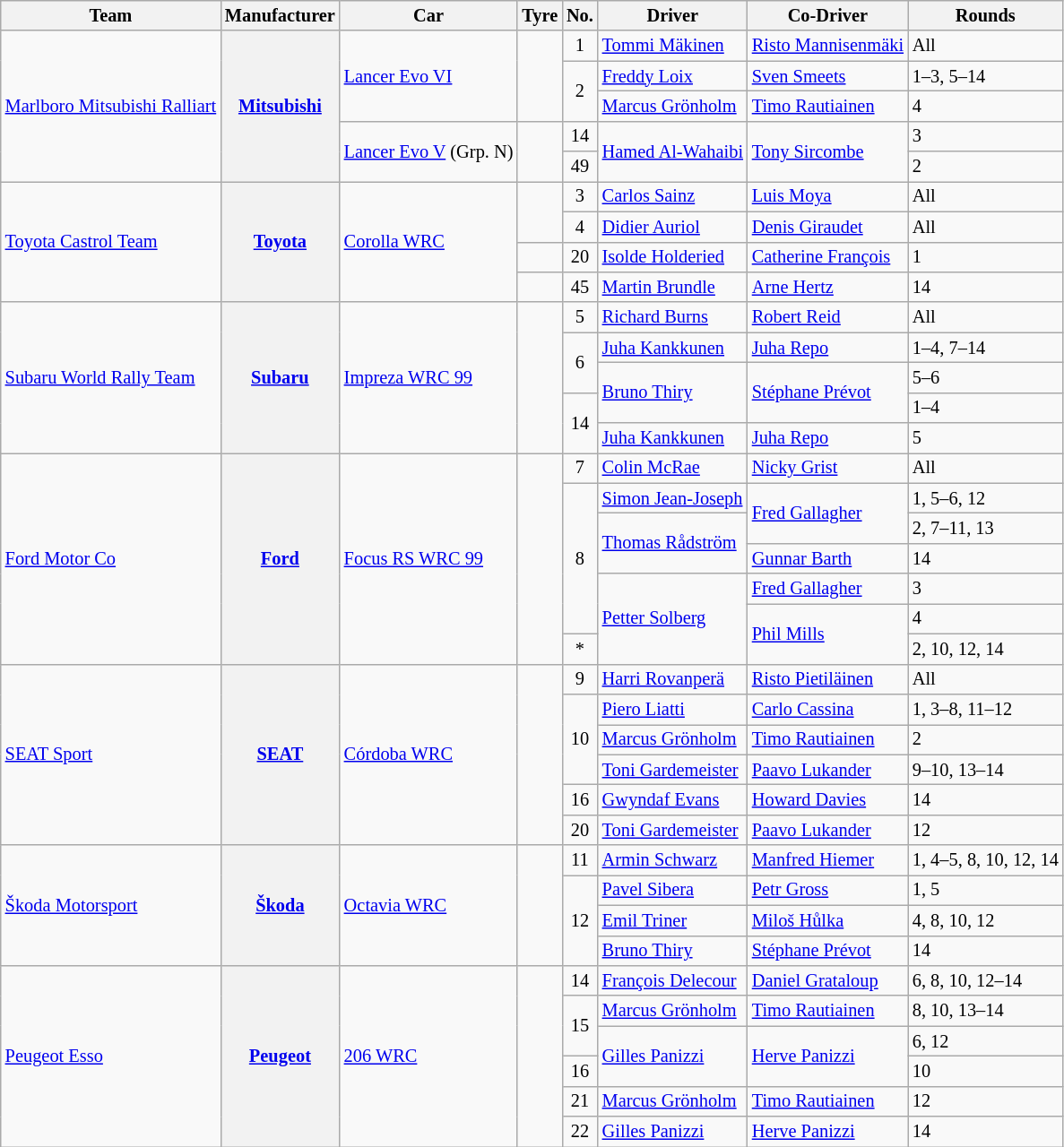<table class="wikitable" style="font-size: 85%">
<tr>
<th>Team</th>
<th>Manufacturer</th>
<th>Car</th>
<th>Tyre</th>
<th>No.</th>
<th>Driver</th>
<th>Co-Driver</th>
<th>Rounds</th>
</tr>
<tr>
<td rowspan="5" nowrap=""> <a href='#'>Marlboro Mitsubishi Ralliart</a></td>
<th rowspan="5"><a href='#'>Mitsubishi</a></th>
<td rowspan="3" nowrap=""><a href='#'>Lancer Evo VI</a></td>
<td rowspan="3" align="center"></td>
<td align="center">1</td>
<td> <a href='#'>Tommi Mäkinen</a></td>
<td nowrap> <a href='#'>Risto Mannisenmäki</a></td>
<td>All</td>
</tr>
<tr>
<td rowspan="2" align="center">2</td>
<td> <a href='#'>Freddy Loix</a></td>
<td> <a href='#'>Sven Smeets</a></td>
<td>1–3, 5–14</td>
</tr>
<tr>
<td> <a href='#'>Marcus Grönholm</a></td>
<td> <a href='#'>Timo Rautiainen</a></td>
<td>4</td>
</tr>
<tr>
<td rowspan="2"><a href='#'>Lancer Evo V</a> (Grp. N)</td>
<td rowspan="2" align="center"></td>
<td align="center">14</td>
<td rowspan="2"> <a href='#'>Hamed Al-Wahaibi</a></td>
<td rowspan="2"> <a href='#'>Tony Sircombe</a></td>
<td>3</td>
</tr>
<tr>
<td align="center">49</td>
<td>2</td>
</tr>
<tr>
<td rowspan="4"> <a href='#'>Toyota Castrol Team</a></td>
<th rowspan="4"><a href='#'>Toyota</a></th>
<td rowspan="4"><a href='#'>Corolla WRC</a></td>
<td rowspan="2" align="center"></td>
<td align="center">3</td>
<td> <a href='#'>Carlos Sainz</a></td>
<td> <a href='#'>Luis Moya</a></td>
<td>All</td>
</tr>
<tr>
<td align="center">4</td>
<td> <a href='#'>Didier Auriol</a></td>
<td> <a href='#'>Denis Giraudet</a></td>
<td>All</td>
</tr>
<tr>
<td align="center"></td>
<td align="center">20</td>
<td> <a href='#'>Isolde Holderied</a></td>
<td> <a href='#'>Catherine François</a></td>
<td>1</td>
</tr>
<tr>
<td align="center"></td>
<td align="center">45</td>
<td> <a href='#'>Martin Brundle</a></td>
<td> <a href='#'>Arne Hertz</a></td>
<td>14</td>
</tr>
<tr>
<td rowspan="5"> <a href='#'>Subaru World Rally Team</a></td>
<th rowspan="5"><a href='#'>Subaru</a></th>
<td rowspan="5"><a href='#'>Impreza WRC 99</a><br></td>
<td rowspan="5" align="center"></td>
<td align="center">5</td>
<td> <a href='#'>Richard Burns</a></td>
<td> <a href='#'>Robert Reid</a></td>
<td>All</td>
</tr>
<tr>
<td rowspan="2" align="center">6</td>
<td> <a href='#'>Juha Kankkunen</a></td>
<td> <a href='#'>Juha Repo</a></td>
<td>1–4, 7–14</td>
</tr>
<tr>
<td rowspan="2" nowrap=""> <a href='#'>Bruno Thiry</a></td>
<td rowspan="2"> <a href='#'>Stéphane Prévot</a></td>
<td>5–6</td>
</tr>
<tr>
<td rowspan="2" align="center">14</td>
<td>1–4</td>
</tr>
<tr>
<td> <a href='#'>Juha Kankkunen</a></td>
<td> <a href='#'>Juha Repo</a></td>
<td>5</td>
</tr>
<tr>
<td rowspan="7"> <a href='#'>Ford Motor Co</a></td>
<th rowspan="7"><a href='#'>Ford</a></th>
<td rowspan="7"><a href='#'>Focus RS WRC 99</a></td>
<td rowspan="7" align="center"></td>
<td align="center">7</td>
<td> <a href='#'>Colin McRae</a></td>
<td> <a href='#'>Nicky Grist</a></td>
<td>All</td>
</tr>
<tr>
<td rowspan="5" align="center">8</td>
<td> <a href='#'>Simon Jean-Joseph</a></td>
<td rowspan="2"> <a href='#'>Fred Gallagher</a></td>
<td>1, 5–6, 12</td>
</tr>
<tr>
<td rowspan="2"> <a href='#'>Thomas Rådström</a></td>
<td>2, 7–11, 13</td>
</tr>
<tr>
<td> <a href='#'>Gunnar Barth</a></td>
<td>14</td>
</tr>
<tr>
<td rowspan="3"> <a href='#'>Petter Solberg</a></td>
<td> <a href='#'>Fred Gallagher</a></td>
<td>3</td>
</tr>
<tr>
<td rowspan="2"> <a href='#'>Phil Mills</a></td>
<td>4</td>
</tr>
<tr>
<td align="center">*</td>
<td>2, 10, 12, 14</td>
</tr>
<tr>
<td rowspan="6"> <a href='#'>SEAT Sport</a></td>
<th rowspan="6"><a href='#'>SEAT</a></th>
<td rowspan="6"><a href='#'>Córdoba WRC</a></td>
<td rowspan="6" align="center"></td>
<td align="center">9</td>
<td> <a href='#'>Harri Rovanperä</a></td>
<td> <a href='#'>Risto Pietiläinen</a></td>
<td>All</td>
</tr>
<tr>
<td rowspan="3" align="center">10</td>
<td> <a href='#'>Piero Liatti</a></td>
<td> <a href='#'>Carlo Cassina</a></td>
<td>1, 3–8, 11–12</td>
</tr>
<tr>
<td> <a href='#'>Marcus Grönholm</a></td>
<td> <a href='#'>Timo Rautiainen</a></td>
<td>2</td>
</tr>
<tr>
<td> <a href='#'>Toni Gardemeister</a></td>
<td> <a href='#'>Paavo Lukander</a></td>
<td>9–10, 13–14</td>
</tr>
<tr>
<td align="center">16</td>
<td> <a href='#'>Gwyndaf Evans</a></td>
<td> <a href='#'>Howard Davies</a></td>
<td>14</td>
</tr>
<tr>
<td align="center">20</td>
<td> <a href='#'>Toni Gardemeister</a></td>
<td> <a href='#'>Paavo Lukander</a></td>
<td>12</td>
</tr>
<tr>
<td rowspan="4"> <a href='#'>Škoda Motorsport</a></td>
<th rowspan="4"><a href='#'>Škoda</a></th>
<td rowspan="4"><a href='#'>Octavia WRC</a></td>
<td rowspan="4" align="center"></td>
<td align="center">11</td>
<td> <a href='#'>Armin Schwarz</a></td>
<td> <a href='#'>Manfred Hiemer</a></td>
<td>1, 4–5, 8, 10, 12, 14</td>
</tr>
<tr>
<td rowspan="3" align="center">12</td>
<td> <a href='#'>Pavel Sibera</a></td>
<td> <a href='#'>Petr Gross</a></td>
<td>1, 5</td>
</tr>
<tr>
<td> <a href='#'>Emil Triner</a></td>
<td> <a href='#'>Miloš Hůlka</a></td>
<td>4, 8, 10, 12</td>
</tr>
<tr>
<td> <a href='#'>Bruno Thiry</a></td>
<td> <a href='#'>Stéphane Prévot</a></td>
<td>14</td>
</tr>
<tr>
<td rowspan="6"> <a href='#'>Peugeot Esso</a></td>
<th rowspan="6"><a href='#'>Peugeot</a></th>
<td rowspan="6"><a href='#'>206 WRC</a></td>
<td rowspan="6" align="center"></td>
<td align="center">14</td>
<td> <a href='#'>François Delecour</a></td>
<td> <a href='#'>Daniel Grataloup</a></td>
<td>6, 8, 10, 12–14</td>
</tr>
<tr>
<td rowspan="2" align="center">15</td>
<td> <a href='#'>Marcus Grönholm</a></td>
<td> <a href='#'>Timo Rautiainen</a></td>
<td>8, 10, 13–14</td>
</tr>
<tr>
<td rowspan="2"> <a href='#'>Gilles Panizzi</a></td>
<td rowspan="2"> <a href='#'>Herve Panizzi</a></td>
<td>6, 12</td>
</tr>
<tr>
<td align="center">16</td>
<td>10</td>
</tr>
<tr>
<td align="center">21</td>
<td> <a href='#'>Marcus Grönholm</a></td>
<td> <a href='#'>Timo Rautiainen</a></td>
<td>12</td>
</tr>
<tr>
<td align="center">22</td>
<td> <a href='#'>Gilles Panizzi</a></td>
<td> <a href='#'>Herve Panizzi</a></td>
<td>14</td>
</tr>
</table>
